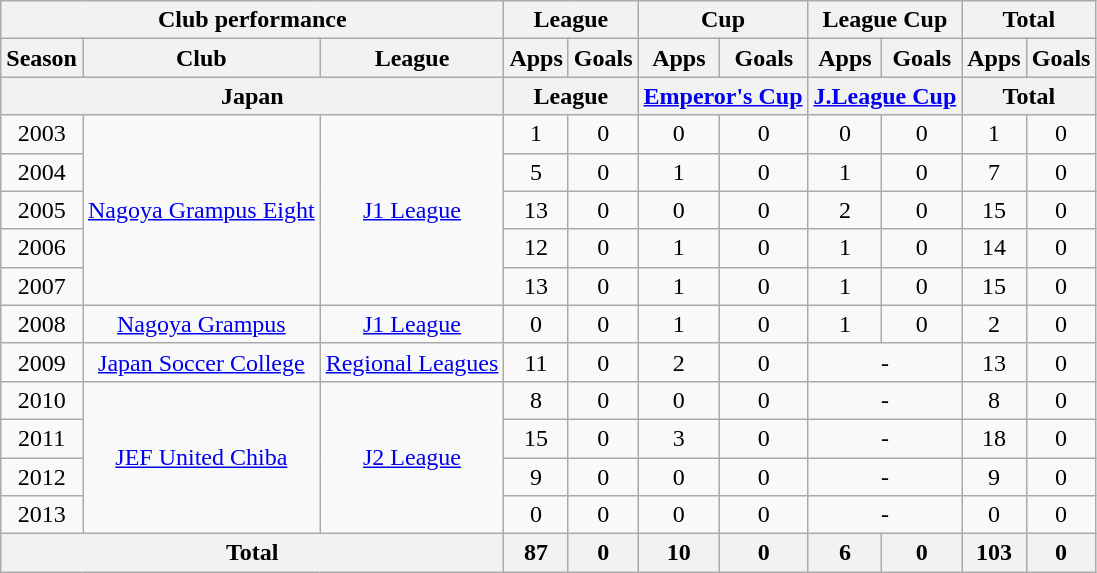<table class="wikitable" style="text-align:center;">
<tr>
<th colspan=3>Club performance</th>
<th colspan=2>League</th>
<th colspan=2>Cup</th>
<th colspan=2>League Cup</th>
<th colspan=2>Total</th>
</tr>
<tr>
<th>Season</th>
<th>Club</th>
<th>League</th>
<th>Apps</th>
<th>Goals</th>
<th>Apps</th>
<th>Goals</th>
<th>Apps</th>
<th>Goals</th>
<th>Apps</th>
<th>Goals</th>
</tr>
<tr>
<th colspan=3>Japan</th>
<th colspan=2>League</th>
<th colspan=2><a href='#'>Emperor's Cup</a></th>
<th colspan=2><a href='#'>J.League Cup</a></th>
<th colspan=2>Total</th>
</tr>
<tr>
<td>2003</td>
<td rowspan="5"><a href='#'>Nagoya Grampus Eight</a></td>
<td rowspan="5"><a href='#'>J1 League</a></td>
<td>1</td>
<td>0</td>
<td>0</td>
<td>0</td>
<td>0</td>
<td>0</td>
<td>1</td>
<td>0</td>
</tr>
<tr>
<td>2004</td>
<td>5</td>
<td>0</td>
<td>1</td>
<td>0</td>
<td>1</td>
<td>0</td>
<td>7</td>
<td>0</td>
</tr>
<tr>
<td>2005</td>
<td>13</td>
<td>0</td>
<td>0</td>
<td>0</td>
<td>2</td>
<td>0</td>
<td>15</td>
<td>0</td>
</tr>
<tr>
<td>2006</td>
<td>12</td>
<td>0</td>
<td>1</td>
<td>0</td>
<td>1</td>
<td>0</td>
<td>14</td>
<td>0</td>
</tr>
<tr>
<td>2007</td>
<td>13</td>
<td>0</td>
<td>1</td>
<td>0</td>
<td>1</td>
<td>0</td>
<td>15</td>
<td>0</td>
</tr>
<tr>
<td>2008</td>
<td><a href='#'>Nagoya Grampus</a></td>
<td><a href='#'>J1 League</a></td>
<td>0</td>
<td>0</td>
<td>1</td>
<td>0</td>
<td>1</td>
<td>0</td>
<td>2</td>
<td>0</td>
</tr>
<tr>
<td>2009</td>
<td><a href='#'>Japan Soccer College</a></td>
<td><a href='#'>Regional Leagues</a></td>
<td>11</td>
<td>0</td>
<td>2</td>
<td>0</td>
<td colspan="2">-</td>
<td>13</td>
<td>0</td>
</tr>
<tr>
<td>2010</td>
<td rowspan="4"><a href='#'>JEF United Chiba</a></td>
<td rowspan="4"><a href='#'>J2 League</a></td>
<td>8</td>
<td>0</td>
<td>0</td>
<td>0</td>
<td colspan="2">-</td>
<td>8</td>
<td>0</td>
</tr>
<tr>
<td>2011</td>
<td>15</td>
<td>0</td>
<td>3</td>
<td>0</td>
<td colspan="2">-</td>
<td>18</td>
<td>0</td>
</tr>
<tr>
<td>2012</td>
<td>9</td>
<td>0</td>
<td>0</td>
<td>0</td>
<td colspan="2">-</td>
<td>9</td>
<td>0</td>
</tr>
<tr>
<td>2013</td>
<td>0</td>
<td>0</td>
<td>0</td>
<td>0</td>
<td colspan="2">-</td>
<td>0</td>
<td>0</td>
</tr>
<tr>
<th colspan=3>Total</th>
<th>87</th>
<th>0</th>
<th>10</th>
<th>0</th>
<th>6</th>
<th>0</th>
<th>103</th>
<th>0</th>
</tr>
</table>
